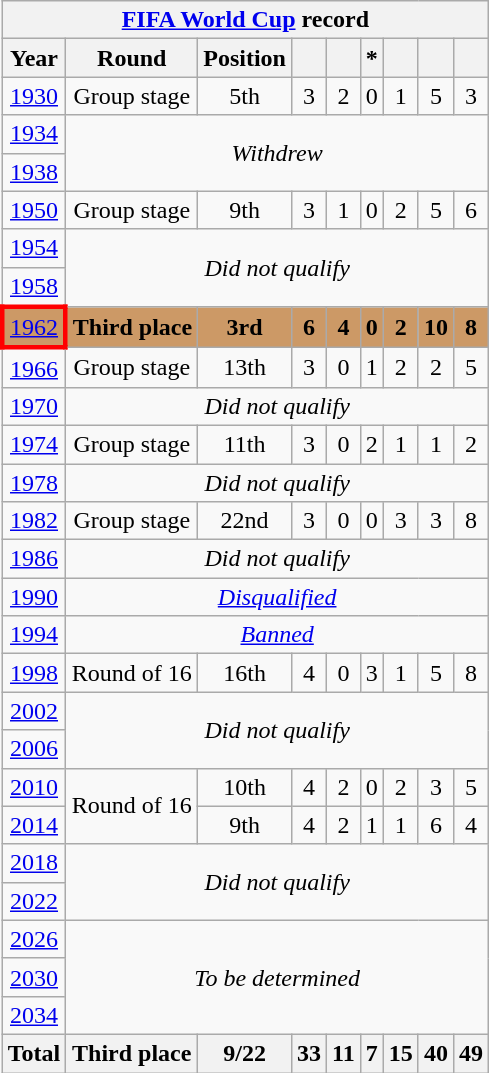<table class="wikitable" style="text-align: center;">
<tr>
<th colspan=9><a href='#'>FIFA World Cup</a> record</th>
</tr>
<tr>
<th>Year</th>
<th>Round</th>
<th>Position</th>
<th></th>
<th></th>
<th>*</th>
<th></th>
<th></th>
<th></th>
</tr>
<tr>
<td> <a href='#'>1930</a></td>
<td>Group stage</td>
<td>5th</td>
<td>3</td>
<td>2</td>
<td>0</td>
<td>1</td>
<td>5</td>
<td>3</td>
</tr>
<tr>
<td> <a href='#'>1934</a></td>
<td colspan=8 rowspan=2><em>Withdrew</em></td>
</tr>
<tr>
<td> <a href='#'>1938</a></td>
</tr>
<tr>
<td> <a href='#'>1950</a></td>
<td>Group stage</td>
<td>9th</td>
<td>3</td>
<td>1</td>
<td>0</td>
<td>2</td>
<td>5</td>
<td>6</td>
</tr>
<tr>
<td> <a href='#'>1954</a></td>
<td colspan=8 rowspan=2><em>Did not qualify</em></td>
</tr>
<tr>
<td> <a href='#'>1958</a></td>
</tr>
<tr bgcolor="#cc9966">
<td style="border: 3px solid red"> <a href='#'>1962</a></td>
<td><strong>Third place</strong></td>
<td><strong>3rd</strong></td>
<td><strong>6</strong></td>
<td><strong>4</strong></td>
<td><strong>0</strong></td>
<td><strong>2</strong></td>
<td><strong>10</strong></td>
<td><strong>8</strong></td>
</tr>
<tr>
<td> <a href='#'>1966</a></td>
<td>Group stage</td>
<td>13th</td>
<td>3</td>
<td>0</td>
<td>1</td>
<td>2</td>
<td>2</td>
<td>5</td>
</tr>
<tr>
<td> <a href='#'>1970</a></td>
<td colspan=8><em>Did not qualify</em></td>
</tr>
<tr>
<td> <a href='#'>1974</a></td>
<td>Group stage</td>
<td>11th</td>
<td>3</td>
<td>0</td>
<td>2</td>
<td>1</td>
<td>1</td>
<td>2</td>
</tr>
<tr>
<td> <a href='#'>1978</a></td>
<td colspan=8><em>Did not qualify</em></td>
</tr>
<tr>
<td> <a href='#'>1982</a></td>
<td>Group stage</td>
<td>22nd</td>
<td>3</td>
<td>0</td>
<td>0</td>
<td>3</td>
<td>3</td>
<td>8</td>
</tr>
<tr>
<td> <a href='#'>1986</a></td>
<td colspan=8><em>Did not qualify</em></td>
</tr>
<tr>
<td> <a href='#'>1990</a></td>
<td colspan=8><em><a href='#'>Disqualified</a></em></td>
</tr>
<tr>
<td> <a href='#'>1994</a></td>
<td colspan=8><em><a href='#'>Banned</a></em></td>
</tr>
<tr>
<td> <a href='#'>1998</a></td>
<td>Round of 16</td>
<td>16th</td>
<td>4</td>
<td>0</td>
<td>3</td>
<td>1</td>
<td>5</td>
<td>8</td>
</tr>
<tr>
<td>  <a href='#'>2002</a></td>
<td colspan=8 rowspan=2><em>Did not qualify</em></td>
</tr>
<tr>
<td> <a href='#'>2006</a></td>
</tr>
<tr>
<td> <a href='#'>2010</a></td>
<td rowspan=2>Round of 16</td>
<td>10th</td>
<td>4</td>
<td>2</td>
<td>0</td>
<td>2</td>
<td>3</td>
<td>5</td>
</tr>
<tr>
<td> <a href='#'>2014</a></td>
<td>9th</td>
<td>4</td>
<td>2</td>
<td>1</td>
<td>1</td>
<td>6</td>
<td>4</td>
</tr>
<tr>
<td> <a href='#'>2018</a></td>
<td colspan=8 rowspan=2><em>Did not qualify</em></td>
</tr>
<tr>
<td> <a href='#'>2022</a></td>
</tr>
<tr>
<td>   <a href='#'>2026</a></td>
<td colspan=8 rowspan=3><em>To be determined</em></td>
</tr>
<tr>
<td>   <a href='#'>2030</a></td>
</tr>
<tr>
<td> <a href='#'>2034</a></td>
</tr>
<tr>
<th><strong>Total</strong></th>
<th>Third place</th>
<th>9/22</th>
<th>33</th>
<th>11</th>
<th>7</th>
<th>15</th>
<th>40</th>
<th>49</th>
</tr>
</table>
